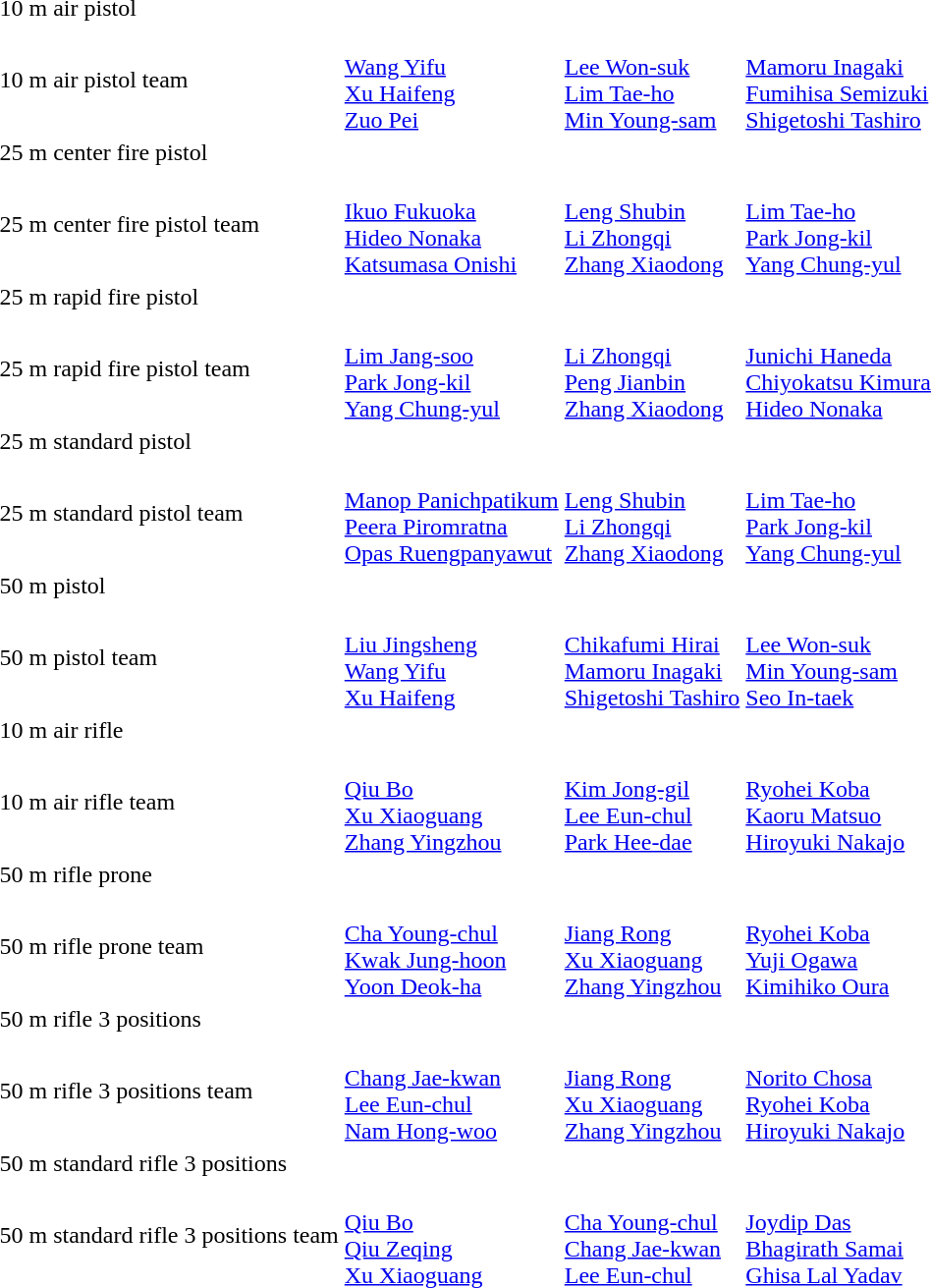<table>
<tr>
<td>10 m air pistol</td>
<td></td>
<td></td>
<td></td>
</tr>
<tr>
<td>10 m air pistol team</td>
<td><br><a href='#'>Wang Yifu</a><br><a href='#'>Xu Haifeng</a><br><a href='#'>Zuo Pei</a></td>
<td><br><a href='#'>Lee Won-suk</a><br><a href='#'>Lim Tae-ho</a><br><a href='#'>Min Young-sam</a></td>
<td><br><a href='#'>Mamoru Inagaki</a><br><a href='#'>Fumihisa Semizuki</a><br><a href='#'>Shigetoshi Tashiro</a></td>
</tr>
<tr>
<td>25 m center fire pistol</td>
<td></td>
<td></td>
<td></td>
</tr>
<tr>
<td>25 m center fire pistol team</td>
<td><br><a href='#'>Ikuo Fukuoka</a><br><a href='#'>Hideo Nonaka</a><br><a href='#'>Katsumasa Onishi</a></td>
<td><br><a href='#'>Leng Shubin</a><br><a href='#'>Li Zhongqi</a><br><a href='#'>Zhang Xiaodong</a></td>
<td><br><a href='#'>Lim Tae-ho</a><br><a href='#'>Park Jong-kil</a><br><a href='#'>Yang Chung-yul</a></td>
</tr>
<tr>
<td>25 m rapid fire pistol</td>
<td></td>
<td></td>
<td></td>
</tr>
<tr>
<td>25 m rapid fire pistol team</td>
<td><br><a href='#'>Lim Jang-soo</a><br><a href='#'>Park Jong-kil</a><br><a href='#'>Yang Chung-yul</a></td>
<td><br><a href='#'>Li Zhongqi</a><br><a href='#'>Peng Jianbin</a><br><a href='#'>Zhang Xiaodong</a></td>
<td><br><a href='#'>Junichi Haneda</a><br><a href='#'>Chiyokatsu Kimura</a><br><a href='#'>Hideo Nonaka</a></td>
</tr>
<tr>
<td>25 m standard pistol</td>
<td></td>
<td></td>
<td></td>
</tr>
<tr>
<td>25 m standard pistol team</td>
<td><br><a href='#'>Manop Panichpatikum</a><br><a href='#'>Peera Piromratna</a><br><a href='#'>Opas Ruengpanyawut</a></td>
<td><br><a href='#'>Leng Shubin</a><br><a href='#'>Li Zhongqi</a><br><a href='#'>Zhang Xiaodong</a></td>
<td><br><a href='#'>Lim Tae-ho</a><br><a href='#'>Park Jong-kil</a><br><a href='#'>Yang Chung-yul</a></td>
</tr>
<tr>
<td>50 m pistol</td>
<td></td>
<td></td>
<td></td>
</tr>
<tr>
<td>50 m pistol team</td>
<td><br><a href='#'>Liu Jingsheng</a><br><a href='#'>Wang Yifu</a><br><a href='#'>Xu Haifeng</a></td>
<td><br><a href='#'>Chikafumi Hirai</a><br><a href='#'>Mamoru Inagaki</a><br><a href='#'>Shigetoshi Tashiro</a></td>
<td><br><a href='#'>Lee Won-suk</a><br><a href='#'>Min Young-sam</a><br><a href='#'>Seo In-taek</a></td>
</tr>
<tr>
<td>10 m air rifle</td>
<td></td>
<td></td>
<td></td>
</tr>
<tr>
<td>10 m air rifle team</td>
<td><br><a href='#'>Qiu Bo</a><br><a href='#'>Xu Xiaoguang</a><br><a href='#'>Zhang Yingzhou</a></td>
<td><br><a href='#'>Kim Jong-gil</a><br><a href='#'>Lee Eun-chul</a><br><a href='#'>Park Hee-dae</a></td>
<td><br><a href='#'>Ryohei Koba</a><br><a href='#'>Kaoru Matsuo</a><br><a href='#'>Hiroyuki Nakajo</a></td>
</tr>
<tr>
<td>50 m rifle prone</td>
<td></td>
<td></td>
<td></td>
</tr>
<tr>
<td>50 m rifle prone team</td>
<td><br><a href='#'>Cha Young-chul</a><br><a href='#'>Kwak Jung-hoon</a><br><a href='#'>Yoon Deok-ha</a></td>
<td><br><a href='#'>Jiang Rong</a><br><a href='#'>Xu Xiaoguang</a><br><a href='#'>Zhang Yingzhou</a></td>
<td><br><a href='#'>Ryohei Koba</a><br><a href='#'>Yuji Ogawa</a><br><a href='#'>Kimihiko Oura</a></td>
</tr>
<tr>
<td>50 m rifle 3 positions</td>
<td></td>
<td></td>
<td></td>
</tr>
<tr>
<td>50 m rifle 3 positions team</td>
<td><br><a href='#'>Chang Jae-kwan</a><br><a href='#'>Lee Eun-chul</a><br><a href='#'>Nam Hong-woo</a></td>
<td><br><a href='#'>Jiang Rong</a><br><a href='#'>Xu Xiaoguang</a><br><a href='#'>Zhang Yingzhou</a></td>
<td><br><a href='#'>Norito Chosa</a><br><a href='#'>Ryohei Koba</a><br><a href='#'>Hiroyuki Nakajo</a></td>
</tr>
<tr>
<td>50 m standard rifle 3 positions</td>
<td></td>
<td></td>
<td></td>
</tr>
<tr>
<td>50 m standard rifle 3 positions team</td>
<td><br><a href='#'>Qiu Bo</a><br><a href='#'>Qiu Zeqing</a><br><a href='#'>Xu Xiaoguang</a></td>
<td><br><a href='#'>Cha Young-chul</a><br><a href='#'>Chang Jae-kwan</a><br><a href='#'>Lee Eun-chul</a></td>
<td><br><a href='#'>Joydip Das</a><br><a href='#'>Bhagirath Samai</a><br><a href='#'>Ghisa Lal Yadav</a></td>
</tr>
</table>
